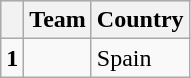<table class="wikitable">
<tr style="background:#ccccff;">
<th></th>
<th>Team</th>
<th>Country</th>
</tr>
<tr>
<td><strong>1</strong></td>
<td></td>
<td>Spain</td>
</tr>
</table>
